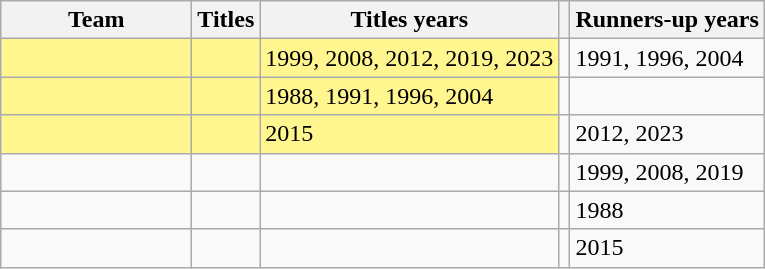<table class= "wikitable sortable">
<tr>
<th width=120px>Team</th>
<th>Titles</th>
<th>Titles years</th>
<th></th>
<th>Runners-up years</th>
</tr>
<tr>
<td bgcolor=#FFF68F></td>
<td bgcolor=#FFF68F></td>
<td bgcolor=#FFF68F>1999, 2008, 2012, 2019, 2023</td>
<td></td>
<td>1991, 1996, 2004</td>
</tr>
<tr>
<td bgcolor=#FFF68F></td>
<td bgcolor=#FFF68F></td>
<td bgcolor=#FFF68F>1988, 1991, 1996, 2004</td>
<td></td>
<td></td>
</tr>
<tr>
<td bgcolor=#FFF68F></td>
<td bgcolor=#FFF68F></td>
<td bgcolor=#FFF68F>2015</td>
<td></td>
<td>2012, 2023</td>
</tr>
<tr>
<td></td>
<td></td>
<td></td>
<td></td>
<td>1999, 2008, 2019</td>
</tr>
<tr>
<td></td>
<td></td>
<td></td>
<td></td>
<td>1988</td>
</tr>
<tr>
<td></td>
<td></td>
<td></td>
<td></td>
<td>2015</td>
</tr>
</table>
